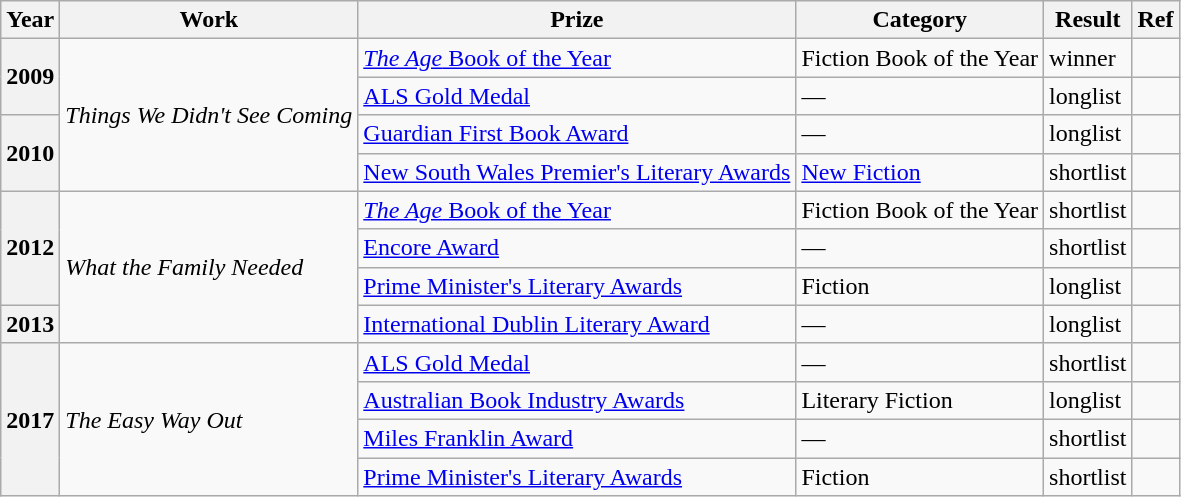<table class="wikitable">
<tr>
<th>Year</th>
<th>Work</th>
<th>Prize</th>
<th>Category</th>
<th>Result</th>
<th>Ref</th>
</tr>
<tr>
<th rowspan="2">2009</th>
<td rowspan="4"><em>Things We Didn't See Coming</em></td>
<td><a href='#'><em>The Age</em> Book of the Year</a></td>
<td>Fiction Book of the Year</td>
<td>winner</td>
<td></td>
</tr>
<tr>
<td><a href='#'>ALS Gold Medal</a></td>
<td>—</td>
<td>longlist</td>
<td></td>
</tr>
<tr>
<th rowspan="2">2010</th>
<td><a href='#'>Guardian First Book Award</a></td>
<td>—</td>
<td>longlist</td>
<td></td>
</tr>
<tr>
<td><a href='#'>New South Wales Premier's Literary Awards</a></td>
<td><a href='#'>New Fiction</a></td>
<td>shortlist</td>
<td></td>
</tr>
<tr>
<th rowspan="3">2012</th>
<td rowspan="4"><em>What the Family Needed</em></td>
<td><a href='#'><em>The Age</em> Book of the Year</a></td>
<td>Fiction Book of the Year</td>
<td>shortlist</td>
<td></td>
</tr>
<tr>
<td><a href='#'>Encore Award</a></td>
<td>—</td>
<td>shortlist</td>
<td></td>
</tr>
<tr>
<td><a href='#'>Prime Minister's Literary Awards</a></td>
<td>Fiction</td>
<td>longlist</td>
<td></td>
</tr>
<tr>
<th>2013</th>
<td><a href='#'>International Dublin Literary Award</a></td>
<td>—</td>
<td>longlist</td>
<td></td>
</tr>
<tr>
<th rowspan="4">2017</th>
<td rowspan="4"><em>The Easy Way Out</em></td>
<td><a href='#'>ALS Gold Medal</a></td>
<td>—</td>
<td>shortlist</td>
<td></td>
</tr>
<tr>
<td><a href='#'>Australian Book Industry Awards</a></td>
<td>Literary Fiction</td>
<td>longlist</td>
<td></td>
</tr>
<tr>
<td><a href='#'>Miles Franklin Award</a></td>
<td>—</td>
<td>shortlist</td>
<td></td>
</tr>
<tr>
<td><a href='#'>Prime Minister's Literary Awards</a></td>
<td>Fiction</td>
<td>shortlist</td>
<td></td>
</tr>
</table>
